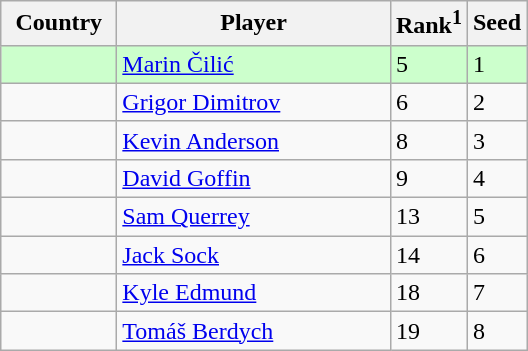<table class="wikitable" border="1">
<tr>
<th width="70">Country</th>
<th width="175">Player</th>
<th>Rank<sup>1</sup></th>
<th>Seed</th>
</tr>
<tr style="background:#cfc;">
<td></td>
<td><a href='#'>Marin Čilić</a></td>
<td>5</td>
<td>1</td>
</tr>
<tr>
<td></td>
<td><a href='#'>Grigor Dimitrov</a></td>
<td>6</td>
<td>2</td>
</tr>
<tr>
<td></td>
<td><a href='#'>Kevin Anderson</a></td>
<td>8</td>
<td>3</td>
</tr>
<tr>
<td></td>
<td><a href='#'>David Goffin</a></td>
<td>9</td>
<td>4</td>
</tr>
<tr>
<td></td>
<td><a href='#'>Sam Querrey</a></td>
<td>13</td>
<td>5</td>
</tr>
<tr>
<td></td>
<td><a href='#'>Jack Sock</a></td>
<td>14</td>
<td>6</td>
</tr>
<tr>
<td></td>
<td><a href='#'>Kyle Edmund</a></td>
<td>18</td>
<td>7</td>
</tr>
<tr>
<td></td>
<td><a href='#'>Tomáš Berdych</a></td>
<td>19</td>
<td>8</td>
</tr>
</table>
